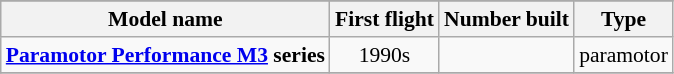<table class="wikitable" align=center style="font-size:90%;">
<tr>
</tr>
<tr style="background:#efefef;">
<th>Model name</th>
<th>First flight</th>
<th>Number built</th>
<th>Type</th>
</tr>
<tr>
<td align=left><strong><a href='#'>Paramotor Performance M3</a> series</strong></td>
<td align=center>1990s</td>
<td align=center></td>
<td align=left>paramotor</td>
</tr>
<tr>
</tr>
</table>
